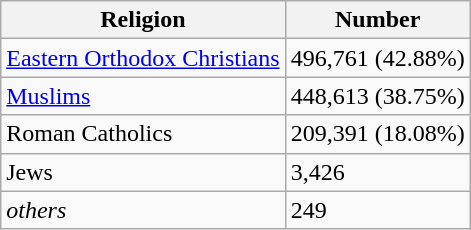<table class="wikitable">
<tr>
<th>Religion</th>
<th>Number</th>
</tr>
<tr>
<td><a href='#'>Eastern Orthodox Christians</a></td>
<td>496,761 (42.88%)</td>
</tr>
<tr>
<td><a href='#'>Muslims</a></td>
<td>448,613 (38.75%)</td>
</tr>
<tr>
<td>Roman Catholics</td>
<td>209,391 (18.08%)</td>
</tr>
<tr>
<td>Jews</td>
<td>3,426</td>
</tr>
<tr>
<td><em>others</em></td>
<td>249</td>
</tr>
</table>
